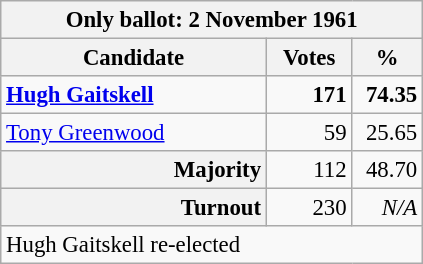<table class="wikitable" style="font-size:95%;">
<tr>
<th colspan="3">Only ballot: 2 November 1961</th>
</tr>
<tr>
<th style="width: 170px">Candidate</th>
<th style="width: 50px">Votes</th>
<th style="width: 40px">%</th>
</tr>
<tr>
<td style="width: 170px"><strong><a href='#'>Hugh Gaitskell</a></strong></td>
<td align="right"><strong>171</strong></td>
<td align="right"><strong>74.35</strong></td>
</tr>
<tr>
<td style="width: 170px"><a href='#'>Tony Greenwood</a></td>
<td align="right">59</td>
<td align="right">25.65</td>
</tr>
<tr>
<th style="text-align:right">Majority</th>
<td align="right">112</td>
<td align="right">48.70</td>
</tr>
<tr>
<th style="text-align:right">Turnout</th>
<td align="right">230</td>
<td align="right"><em>N/A</em></td>
</tr>
<tr>
<td colspan="3">Hugh Gaitskell re-elected</td>
</tr>
</table>
